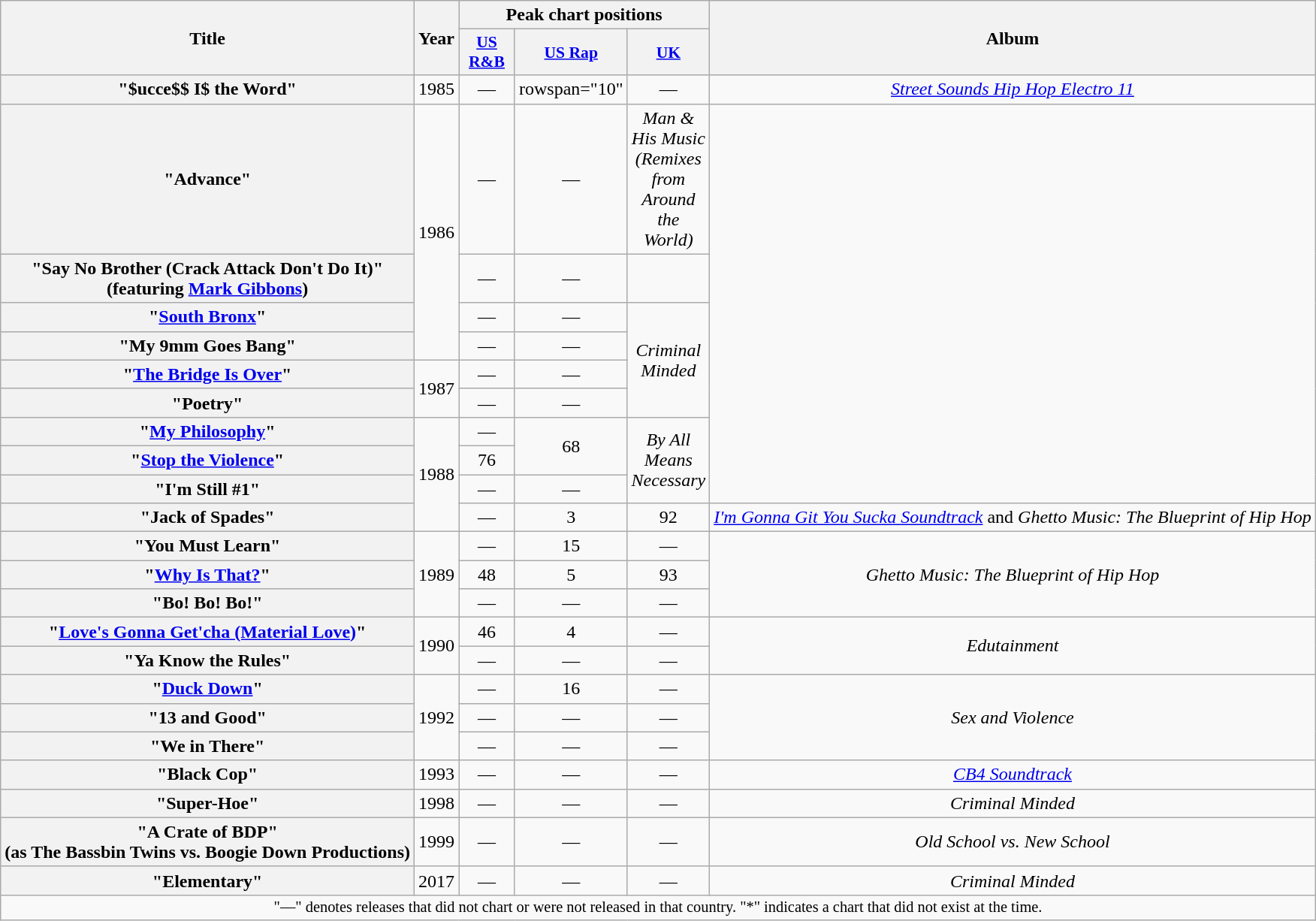<table class="wikitable plainrowheaders" style="text-align:center;">
<tr>
<th scope="col" rowspan="2">Title</th>
<th scope="col" rowspan="2">Year</th>
<th scope="col" colspan="3">Peak chart positions</th>
<th scope="col" rowspan="2">Album</th>
</tr>
<tr>
<th scope="col" style="width:3em;font-size:90%;"><a href='#'>US R&B</a><br></th>
<th scope="col" style="width:3em;font-size:90%;"><a href='#'>US Rap</a><br></th>
<th scope="col" style="width:3em;font-size:90%;"><a href='#'>UK</a><br></th>
</tr>
<tr>
<th scope="row">"$ucce$$ I$ the Word"</th>
<td>1985</td>
<td>—</td>
<td>rowspan="10" </td>
<td>—</td>
<td><em><a href='#'>Street Sounds Hip Hop Electro 11</a></em></td>
</tr>
<tr>
<th scope="row">"Advance"</th>
<td rowspan="4">1986</td>
<td>—</td>
<td>—</td>
<td><em>Man & His Music (Remixes from Around the World)</em></td>
</tr>
<tr>
<th scope="row">"Say No Brother (Crack Attack Don't Do It)"<br><span>(featuring <a href='#'>Mark Gibbons</a>)</span></th>
<td>—</td>
<td>—</td>
<td></td>
</tr>
<tr>
<th scope="row">"<a href='#'>South Bronx</a>"</th>
<td>—</td>
<td>—</td>
<td rowspan="4"><em>Criminal Minded</em></td>
</tr>
<tr>
<th scope="row">"My 9mm Goes Bang"</th>
<td>—</td>
<td>—</td>
</tr>
<tr>
<th scope="row">"<a href='#'>The Bridge Is Over</a>"</th>
<td rowspan="2">1987</td>
<td>—</td>
<td>—</td>
</tr>
<tr>
<th scope="row">"Poetry"</th>
<td>—</td>
<td>—</td>
</tr>
<tr>
<th scope="row">"<a href='#'>My Philosophy</a>"</th>
<td rowspan="4">1988</td>
<td>—</td>
<td rowspan="2">68</td>
<td rowspan="3"><em>By All Means Necessary</em></td>
</tr>
<tr>
<th scope="row">"<a href='#'>Stop the Violence</a>"</th>
<td>76</td>
</tr>
<tr>
<th scope="row">"I'm Still #1"</th>
<td>—</td>
<td>—</td>
</tr>
<tr>
<th scope="row">"Jack of Spades"</th>
<td>—</td>
<td>3</td>
<td>92</td>
<td><em><a href='#'>I'm Gonna Git You Sucka Soundtrack</a></em> and <em>Ghetto Music: The Blueprint of Hip Hop</em></td>
</tr>
<tr>
<th scope="row">"You Must Learn"</th>
<td rowspan="3">1989</td>
<td>—</td>
<td>15</td>
<td>—</td>
<td rowspan="3"><em>Ghetto Music: The Blueprint of Hip Hop</em></td>
</tr>
<tr>
<th scope="row">"<a href='#'>Why Is That?</a>"</th>
<td>48</td>
<td>5</td>
<td>93</td>
</tr>
<tr>
<th scope="row">"Bo! Bo! Bo!"</th>
<td>—</td>
<td>—</td>
<td>—</td>
</tr>
<tr>
<th scope="row">"<a href='#'>Love's Gonna Get'cha (Material Love)</a>"</th>
<td rowspan="2">1990</td>
<td>46</td>
<td>4</td>
<td>—</td>
<td rowspan="2"><em>Edutainment</em></td>
</tr>
<tr>
<th scope="row">"Ya Know the Rules"</th>
<td>—</td>
<td>—</td>
<td>—</td>
</tr>
<tr>
<th scope="row">"<a href='#'>Duck Down</a>"</th>
<td rowspan="3">1992</td>
<td>—</td>
<td>16</td>
<td>—</td>
<td rowspan="3"><em>Sex and Violence</em></td>
</tr>
<tr>
<th scope="row">"13 and Good"</th>
<td>—</td>
<td>—</td>
<td>—</td>
</tr>
<tr>
<th scope="row">"We in There"</th>
<td>—</td>
<td>—</td>
<td>—</td>
</tr>
<tr>
<th scope="row">"Black Cop"</th>
<td>1993</td>
<td>—</td>
<td>—</td>
<td>—</td>
<td><em><a href='#'>CB4 Soundtrack</a></em></td>
</tr>
<tr>
<th scope="row">"Super-Hoe"</th>
<td>1998</td>
<td>—</td>
<td>—</td>
<td>—</td>
<td><em>Criminal Minded</em></td>
</tr>
<tr>
<th scope="row">"A Crate of BDP"<br><span>(as The Bassbin Twins vs. Boogie Down Productions)</span></th>
<td>1999</td>
<td>—</td>
<td>—</td>
<td>—</td>
<td><em>Old School vs. New School</em></td>
</tr>
<tr>
<th scope="row">"Elementary"</th>
<td>2017</td>
<td>—</td>
<td>—</td>
<td>—</td>
<td><em>Criminal Minded</em></td>
</tr>
<tr>
<td colspan="6" style="font-size:85%;">"—" denotes releases that did not chart or were not released in that country. "*" indicates a chart that did not exist at the time.</td>
</tr>
</table>
